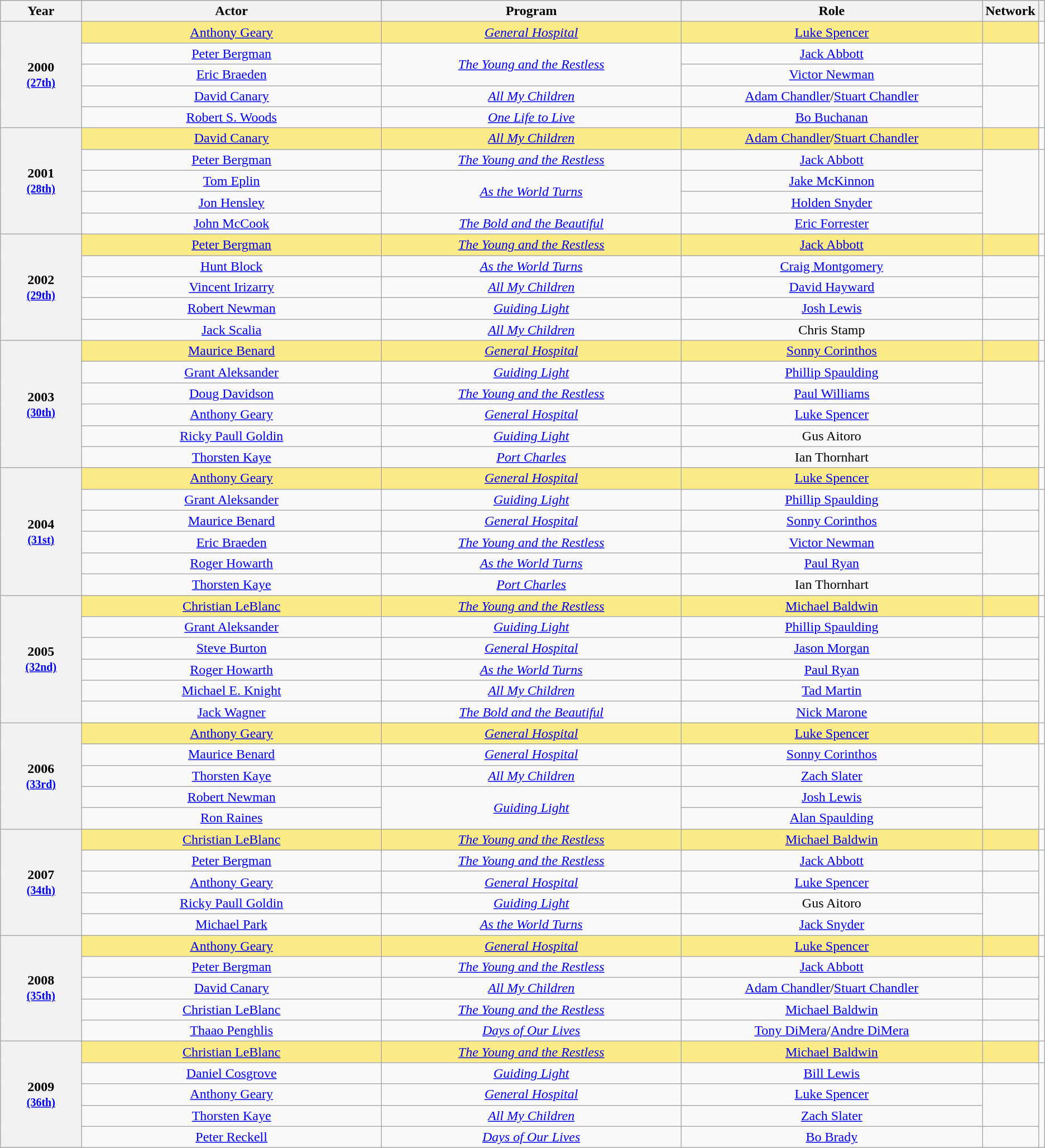<table class="wikitable" rowspan="2"  background: #f6e39c style="text-align: center">
<tr style="background:#bebebe;">
<th scope="col" style="width:8%;">Year</th>
<th scope="col" style="width:30%;">Actor</th>
<th scope="col" style="width:30%;">Program</th>
<th scope="col" style="width:30%;">Role</th>
<th scope="col" style="width:10%;">Network</th>
<th scope="col" style="width:2%;" class="unsortable"></th>
</tr>
<tr>
<th scope="row" rowspan=5 style="text-align:center">2000 <br><small><a href='#'>(27th)</a></small></th>
<td style="background:#FAEB86"><a href='#'>Anthony Geary</a> </td>
<td style="background:#FAEB86"><em><a href='#'>General Hospital</a></em></td>
<td style="background:#FAEB86"><a href='#'>Luke Spencer</a></td>
<td style="background:#FAEB86"></td>
<td></td>
</tr>
<tr>
<td><a href='#'>Peter Bergman</a></td>
<td rowspan="2"><em><a href='#'>The Young and the Restless</a></em></td>
<td><a href='#'>Jack Abbott</a></td>
<td rowspan="2"></td>
<td rowspan=4></td>
</tr>
<tr>
<td><a href='#'>Eric Braeden</a></td>
<td><a href='#'>Victor Newman</a></td>
</tr>
<tr>
<td><a href='#'>David Canary</a></td>
<td><em><a href='#'>All My Children</a></em></td>
<td><a href='#'>Adam Chandler</a>/<a href='#'>Stuart Chandler</a></td>
<td rowspan="2"></td>
</tr>
<tr>
<td><a href='#'>Robert S. Woods</a></td>
<td><em><a href='#'>One Life to Live</a></em></td>
<td><a href='#'>Bo Buchanan</a></td>
</tr>
<tr>
<th scope="row" rowspan=5 style="text-align:center">2001 <br><small><a href='#'>(28th)</a></small></th>
<td style="background:#FAEB86"><a href='#'>David Canary</a> </td>
<td style="background:#FAEB86"><em><a href='#'>All My Children</a></em></td>
<td style="background:#FAEB86"><a href='#'>Adam Chandler</a>/<a href='#'>Stuart Chandler</a></td>
<td style="background:#FAEB86"></td>
<td></td>
</tr>
<tr>
<td><a href='#'>Peter Bergman</a></td>
<td><em><a href='#'>The Young and the Restless</a></em></td>
<td><a href='#'>Jack Abbott</a></td>
<td rowspan="4"></td>
<td rowspan=4></td>
</tr>
<tr>
<td><a href='#'>Tom Eplin</a></td>
<td rowspan="2"><em><a href='#'>As the World Turns</a></em></td>
<td><a href='#'>Jake McKinnon</a></td>
</tr>
<tr>
<td><a href='#'>Jon Hensley</a></td>
<td><a href='#'>Holden Snyder</a></td>
</tr>
<tr>
<td><a href='#'>John McCook</a></td>
<td><em><a href='#'>The Bold and the Beautiful</a></em></td>
<td><a href='#'>Eric Forrester</a></td>
</tr>
<tr>
<th scope="row" rowspan=5 style="text-align:center">2002 <br><small><a href='#'>(29th)</a></small></th>
<td style="background:#FAEB86"><a href='#'>Peter Bergman</a> </td>
<td style="background:#FAEB86"><em><a href='#'>The Young and the Restless</a></em></td>
<td style="background:#FAEB86"><a href='#'>Jack Abbott</a></td>
<td style="background:#FAEB86"></td>
<td></td>
</tr>
<tr>
<td><a href='#'>Hunt Block</a></td>
<td><em><a href='#'>As the World Turns</a></em></td>
<td><a href='#'>Craig Montgomery</a></td>
<td></td>
<td rowspan=4></td>
</tr>
<tr>
<td><a href='#'>Vincent Irizarry</a></td>
<td><em><a href='#'>All My Children</a></em></td>
<td><a href='#'>David Hayward</a></td>
<td></td>
</tr>
<tr>
<td><a href='#'>Robert Newman</a></td>
<td><em><a href='#'>Guiding Light</a></em></td>
<td><a href='#'>Josh Lewis</a></td>
<td></td>
</tr>
<tr>
<td><a href='#'>Jack Scalia</a></td>
<td><em><a href='#'>All My Children</a></em></td>
<td>Chris Stamp</td>
<td></td>
</tr>
<tr>
<th scope="row" rowspan=6 style="text-align:center">2003 <br><small><a href='#'>(30th)</a></small></th>
<td style="background:#FAEB86"><a href='#'>Maurice Benard</a> </td>
<td style="background:#FAEB86"><em><a href='#'>General Hospital</a></em></td>
<td style="background:#FAEB86"><a href='#'>Sonny Corinthos</a></td>
<td style="background:#FAEB86"></td>
<td></td>
</tr>
<tr>
<td><a href='#'>Grant Aleksander</a></td>
<td><em><a href='#'>Guiding Light</a></em></td>
<td><a href='#'>Phillip Spaulding</a></td>
<td rowspan="2"></td>
<td rowspan=5></td>
</tr>
<tr>
<td><a href='#'>Doug Davidson</a></td>
<td><em><a href='#'>The Young and the Restless</a></em></td>
<td><a href='#'>Paul Williams</a></td>
</tr>
<tr>
<td><a href='#'>Anthony Geary</a></td>
<td><em><a href='#'>General Hospital</a></em></td>
<td><a href='#'>Luke Spencer</a></td>
<td></td>
</tr>
<tr>
<td><a href='#'>Ricky Paull Goldin</a></td>
<td><em><a href='#'>Guiding Light</a></em></td>
<td>Gus Aitoro</td>
<td></td>
</tr>
<tr>
<td><a href='#'>Thorsten Kaye</a></td>
<td><em><a href='#'>Port Charles</a></em></td>
<td>Ian Thornhart</td>
<td></td>
</tr>
<tr>
<th scope="row" rowspan=6 style="text-align:center">2004 <br><small><a href='#'>(31st)</a></small></th>
<td style="background:#FAEB86"><a href='#'>Anthony Geary</a> </td>
<td style="background:#FAEB86"><em><a href='#'>General Hospital</a></em></td>
<td style="background:#FAEB86"><a href='#'>Luke Spencer</a></td>
<td style="background:#FAEB86"></td>
<td></td>
</tr>
<tr>
<td><a href='#'>Grant Aleksander</a></td>
<td><em><a href='#'>Guiding Light</a></em></td>
<td><a href='#'>Phillip Spaulding</a></td>
<td></td>
<td rowspan=5></td>
</tr>
<tr>
<td><a href='#'>Maurice Benard</a></td>
<td><em><a href='#'>General Hospital</a></em></td>
<td><a href='#'>Sonny Corinthos</a></td>
<td></td>
</tr>
<tr>
<td><a href='#'>Eric Braeden</a></td>
<td><em><a href='#'>The Young and the Restless</a></em></td>
<td><a href='#'>Victor Newman</a></td>
<td rowspan="2"></td>
</tr>
<tr>
<td><a href='#'>Roger Howarth</a></td>
<td><em><a href='#'>As the World Turns</a></em></td>
<td><a href='#'>Paul Ryan</a></td>
</tr>
<tr>
<td><a href='#'>Thorsten Kaye</a></td>
<td><em><a href='#'>Port Charles</a></em></td>
<td>Ian Thornhart</td>
<td></td>
</tr>
<tr>
<th scope="row" rowspan=6 style="text-align:center">2005 <br><small><a href='#'>(32nd)</a></small></th>
<td style="background:#FAEB86"><a href='#'>Christian LeBlanc</a> </td>
<td style="background:#FAEB86"><em><a href='#'>The Young and the Restless</a></em></td>
<td style="background:#FAEB86"><a href='#'>Michael Baldwin</a></td>
<td style="background:#FAEB86"></td>
<td></td>
</tr>
<tr>
<td><a href='#'>Grant Aleksander</a></td>
<td><em><a href='#'>Guiding Light</a></em></td>
<td><a href='#'>Phillip Spaulding</a></td>
<td></td>
<td rowspan=5></td>
</tr>
<tr>
<td><a href='#'>Steve Burton</a></td>
<td><em><a href='#'>General Hospital</a></em></td>
<td><a href='#'>Jason Morgan</a></td>
<td></td>
</tr>
<tr>
<td><a href='#'>Roger Howarth</a></td>
<td><em><a href='#'>As the World Turns</a></em></td>
<td><a href='#'>Paul Ryan</a></td>
<td></td>
</tr>
<tr>
<td><a href='#'>Michael E. Knight</a></td>
<td><em><a href='#'>All My Children</a></em></td>
<td><a href='#'>Tad Martin</a></td>
<td></td>
</tr>
<tr>
<td><a href='#'>Jack Wagner</a></td>
<td><em><a href='#'>The Bold and the Beautiful</a></em></td>
<td><a href='#'>Nick Marone</a></td>
<td></td>
</tr>
<tr>
<th scope="row" rowspan=5 style="text-align:center">2006 <br><small><a href='#'>(33rd)</a></small></th>
<td style="background:#FAEB86"><a href='#'>Anthony Geary</a> </td>
<td style="background:#FAEB86"><em><a href='#'>General Hospital</a></em></td>
<td style="background:#FAEB86"><a href='#'>Luke Spencer</a></td>
<td style="background:#FAEB86"></td>
<td></td>
</tr>
<tr>
<td><a href='#'>Maurice Benard</a></td>
<td><em><a href='#'>General Hospital</a></em></td>
<td><a href='#'>Sonny Corinthos</a></td>
<td rowspan="2"></td>
<td rowspan=4></td>
</tr>
<tr>
<td><a href='#'>Thorsten Kaye</a></td>
<td><em><a href='#'>All My Children</a></em></td>
<td><a href='#'>Zach Slater</a></td>
</tr>
<tr>
<td><a href='#'>Robert Newman</a></td>
<td rowspan="2"><em><a href='#'>Guiding Light</a></em></td>
<td><a href='#'>Josh Lewis</a></td>
<td rowspan="2"></td>
</tr>
<tr>
<td><a href='#'>Ron Raines</a></td>
<td><a href='#'>Alan Spaulding</a></td>
</tr>
<tr>
<th scope="row" rowspan=5 style="text-align:center">2007 <br><small><a href='#'>(34th)</a></small></th>
<td style="background:#FAEB86"><a href='#'>Christian LeBlanc</a> </td>
<td style="background:#FAEB86"><em><a href='#'>The Young and the Restless</a></em></td>
<td style="background:#FAEB86"><a href='#'>Michael Baldwin</a></td>
<td style="background:#FAEB86"></td>
<td></td>
</tr>
<tr>
<td><a href='#'>Peter Bergman</a></td>
<td><em><a href='#'>The Young and the Restless</a></em></td>
<td><a href='#'>Jack Abbott</a></td>
<td></td>
<td rowspan=4></td>
</tr>
<tr>
<td><a href='#'>Anthony Geary</a></td>
<td><em><a href='#'>General Hospital</a></em></td>
<td><a href='#'>Luke Spencer</a></td>
<td></td>
</tr>
<tr>
<td><a href='#'>Ricky Paull Goldin</a></td>
<td><em><a href='#'>Guiding Light</a></em></td>
<td>Gus Aitoro</td>
<td rowspan="2"></td>
</tr>
<tr>
<td><a href='#'>Michael Park</a></td>
<td><em><a href='#'>As the World Turns</a></em></td>
<td><a href='#'>Jack Snyder</a></td>
</tr>
<tr>
<th scope="row" rowspan=5 style="text-align:center">2008 <br><small><a href='#'>(35th)</a></small></th>
<td style="background:#FAEB86"><a href='#'>Anthony Geary</a> </td>
<td style="background:#FAEB86"><em><a href='#'>General Hospital</a></em></td>
<td style="background:#FAEB86"><a href='#'>Luke Spencer</a></td>
<td style="background:#FAEB86"></td>
<td></td>
</tr>
<tr>
<td><a href='#'>Peter Bergman</a></td>
<td><em><a href='#'>The Young and the Restless</a></em></td>
<td><a href='#'>Jack Abbott</a></td>
<td></td>
<td rowspan=4></td>
</tr>
<tr>
<td><a href='#'>David Canary</a></td>
<td><em><a href='#'>All My Children</a></em></td>
<td><a href='#'>Adam Chandler</a>/<a href='#'>Stuart Chandler</a></td>
<td></td>
</tr>
<tr>
<td><a href='#'>Christian LeBlanc</a></td>
<td><em><a href='#'>The Young and the Restless</a></em></td>
<td><a href='#'>Michael Baldwin</a></td>
<td></td>
</tr>
<tr>
<td><a href='#'>Thaao Penghlis</a></td>
<td><em><a href='#'>Days of Our Lives</a></em></td>
<td><a href='#'>Tony DiMera</a>/<a href='#'>Andre DiMera</a></td>
<td></td>
</tr>
<tr>
<th scope="row" rowspan=5 style="text-align:center">2009 <br><small><a href='#'>(36th)</a></small></th>
<td style="background:#FAEB86"><a href='#'>Christian LeBlanc</a> </td>
<td style="background:#FAEB86"><em><a href='#'>The Young and the Restless</a></em></td>
<td style="background:#FAEB86"><a href='#'>Michael Baldwin</a></td>
<td style="background:#FAEB86"></td>
<td></td>
</tr>
<tr>
<td><a href='#'>Daniel Cosgrove</a></td>
<td><em><a href='#'>Guiding Light</a></em></td>
<td><a href='#'>Bill Lewis</a></td>
<td></td>
<td rowspan=4></td>
</tr>
<tr>
<td><a href='#'>Anthony Geary</a></td>
<td><em><a href='#'>General Hospital</a></em></td>
<td><a href='#'>Luke Spencer</a></td>
<td rowspan="2"></td>
</tr>
<tr>
<td><a href='#'>Thorsten Kaye</a></td>
<td><em><a href='#'>All My Children</a></em></td>
<td><a href='#'>Zach Slater</a></td>
</tr>
<tr>
<td><a href='#'>Peter Reckell</a></td>
<td><em><a href='#'>Days of Our Lives</a></em></td>
<td><a href='#'>Bo Brady</a></td>
<td></td>
</tr>
</table>
